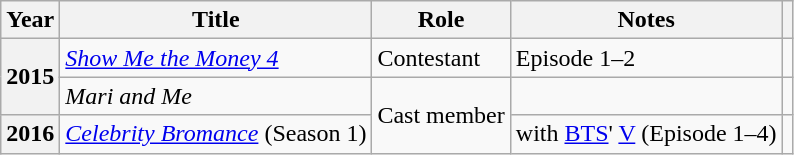<table class="wikitable sortable plainrowheaders">
<tr>
<th scope="col">Year</th>
<th scope="col">Title</th>
<th scope="col">Role</th>
<th scope="col">Notes</th>
<th scope="col" class="unsortable"></th>
</tr>
<tr>
<th scope="row" rowspan="2">2015</th>
<td><em><a href='#'>Show Me the Money 4</a></em></td>
<td>Contestant</td>
<td>Episode 1–2</td>
<td style="text-align:center"></td>
</tr>
<tr>
<td><em>Mari and Me</em></td>
<td rowspan="2">Cast member</td>
<td></td>
<td style="text-align:center"></td>
</tr>
<tr>
<th scope="row">2016</th>
<td><em><a href='#'>Celebrity Bromance</a></em> (Season 1)</td>
<td>with <a href='#'>BTS</a>' <a href='#'>V</a> (Episode 1–4)</td>
<td style="text-align:center"></td>
</tr>
</table>
